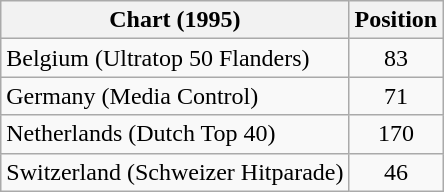<table class="wikitable sortable">
<tr>
<th>Chart (1995)</th>
<th>Position</th>
</tr>
<tr>
<td>Belgium (Ultratop 50 Flanders)</td>
<td align="center">83</td>
</tr>
<tr>
<td>Germany (Media Control)</td>
<td align="center">71</td>
</tr>
<tr>
<td>Netherlands (Dutch Top 40)</td>
<td align="center">170</td>
</tr>
<tr>
<td>Switzerland (Schweizer Hitparade)</td>
<td align="center">46</td>
</tr>
</table>
